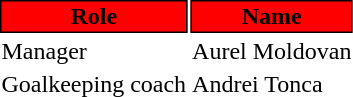<table class="toccolours">
<tr>
<th style="background:#FF0000;color:#000000;border:1px solid #000000;">Role</th>
<th style="background:#FF0000;color:#000000;border:1px solid #000000;">Name</th>
</tr>
<tr>
<td>Manager</td>
<td> Aurel Moldovan</td>
</tr>
<tr>
<td>Goalkeeping coach</td>
<td> Andrei Tonca</td>
</tr>
</table>
